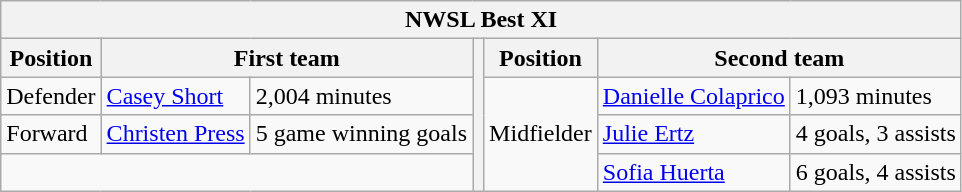<table class="wikitable">
<tr>
<th colspan=7>NWSL Best XI</th>
</tr>
<tr>
<th>Position</th>
<th colspan=2>First team</th>
<th rowspan=4></th>
<th>Position</th>
<th colspan=2>Second team</th>
</tr>
<tr>
<td>Defender</td>
<td><a href='#'>Casey Short</a></td>
<td>2,004 minutes</td>
<td rowspan=3>Midfielder</td>
<td><a href='#'>Danielle Colaprico</a></td>
<td>1,093 minutes</td>
</tr>
<tr>
<td>Forward</td>
<td><a href='#'>Christen Press</a></td>
<td>5 game winning goals</td>
<td><a href='#'>Julie Ertz</a></td>
<td>4 goals, 3 assists</td>
</tr>
<tr>
<td colspan=3></td>
<td><a href='#'>Sofia Huerta</a></td>
<td>6 goals, 4 assists</td>
</tr>
</table>
